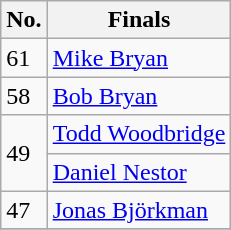<table class="wikitable" style="display: inline-table;">
<tr>
<th width=20>No.</th>
<th>Finals</th>
</tr>
<tr>
<td>61</td>
<td> <a href='#'>Mike Bryan</a></td>
</tr>
<tr>
<td>58</td>
<td> <a href='#'>Bob Bryan</a></td>
</tr>
<tr>
<td rowspan="2">49</td>
<td> <a href='#'>Todd Woodbridge</a></td>
</tr>
<tr>
<td> <a href='#'>Daniel Nestor</a></td>
</tr>
<tr>
<td>47</td>
<td> <a href='#'>Jonas Björkman</a></td>
</tr>
<tr>
</tr>
</table>
